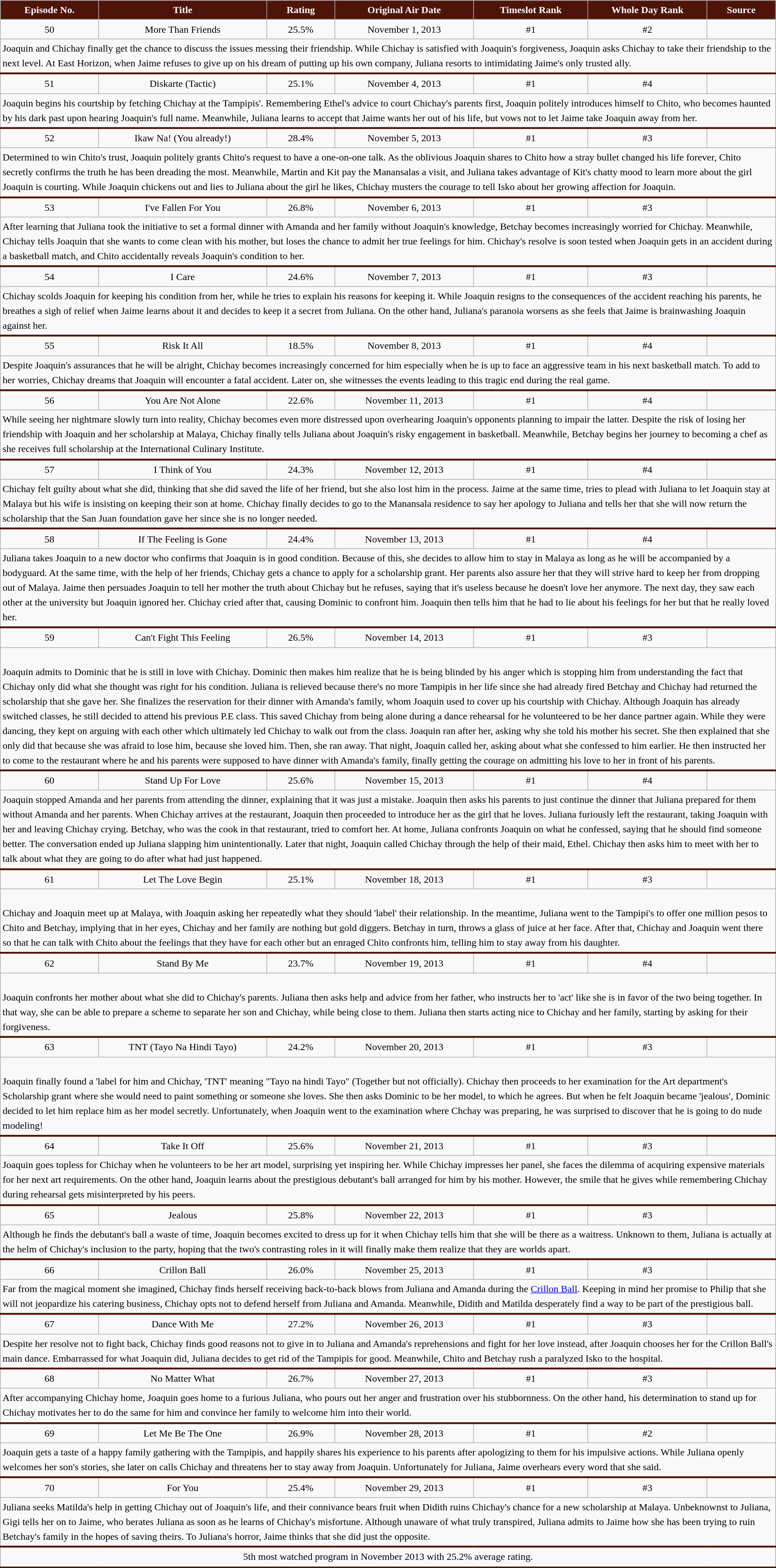<table class="wikitable" style="text-align:center; background:#f9f9f9; line-height:16px; line-height:150%" width="100%">
<tr style="color:white;">
<th style="background:#4f1409;">Episode No.</th>
<th style="background:#4f1409;">Title</th>
<th style="background:#4f1409;">Rating</th>
<th style="background:#4f1409;">Original Air Date</th>
<th style="background:#4f1409;">Timeslot Rank</th>
<th style="background:#4f1409;">Whole Day Rank</th>
<th style="background:#4f1409;">Source</th>
</tr>
<tr>
<td>50</td>
<td>More Than Friends</td>
<td>25.5%</td>
<td>November 1, 2013</td>
<td>#1</td>
<td>#2</td>
<td></td>
</tr>
<tr>
<td colspan = "7" style="text-align: left; border-bottom: 3px solid #4f1409;">Joaquin and Chichay finally get the chance to discuss the issues messing their friendship. While Chichay is satisfied with Joaquin's forgiveness, Joaquin asks Chichay to take their friendship to the next level. At East Horizon, when Jaime refuses to give up on his dream of putting up his own company, Juliana resorts to intimidating Jaime's only trusted ally.</td>
</tr>
<tr>
<td>51</td>
<td>Diskarte (Tactic)</td>
<td>25.1%</td>
<td>November 4, 2013</td>
<td>#1</td>
<td>#4</td>
<td></td>
</tr>
<tr>
<td colspan = "7" style="text-align: left; border-bottom: 3px solid #4f1409;">Joaquin begins his courtship by fetching Chichay at the Tampipis'. Remembering Ethel's advice to court Chichay's parents first, Joaquin politely introduces himself to Chito, who becomes haunted by his dark past upon hearing Joaquin's full name. Meanwhile, Juliana learns to accept that Jaime wants her out of his life, but vows not to let Jaime take Joaquin away from her.</td>
</tr>
<tr>
<td>52</td>
<td>Ikaw Na! (You already!)</td>
<td>28.4%</td>
<td>November 5, 2013</td>
<td>#1</td>
<td>#3</td>
<td></td>
</tr>
<tr>
<td colspan = "7" style="text-align: left; border-bottom: 3px solid #4f1409;">Determined to win Chito's trust, Joaquin politely grants Chito's request to have a one-on-one talk. As the oblivious Joaquin shares to Chito how a stray bullet changed his life forever, Chito secretly confirms the truth he has been dreading the most. Meanwhile, Martin and Kit pay the Manansalas a visit, and Juliana takes advantage of Kit's chatty mood to learn more about the girl Joaquin is courting. While Joaquin chickens out and lies to Juliana about the girl he likes, Chichay musters the courage to tell Isko about her growing affection for Joaquin.</td>
</tr>
<tr>
<td>53</td>
<td>I've Fallen For You</td>
<td>26.8%</td>
<td>November 6, 2013</td>
<td>#1</td>
<td>#3</td>
<td></td>
</tr>
<tr>
<td colspan = "7" style="text-align: left; border-bottom: 3px solid #4f1409;">After learning that Juliana took the initiative to set a formal dinner with Amanda and her family without Joaquin's knowledge, Betchay becomes increasingly worried for Chichay. Meanwhile, Chichay tells Joaquin that she wants to come clean with his mother, but loses the chance to admit her true feelings for him. Chichay's resolve is soon tested when Joaquin gets in an accident during a basketball match, and Chito accidentally reveals Joaquin's condition to her.</td>
</tr>
<tr>
<td>54</td>
<td>I Care</td>
<td>24.6%</td>
<td>November 7, 2013</td>
<td>#1</td>
<td>#3</td>
<td></td>
</tr>
<tr>
<td colspan = "7" style="text-align: left; border-bottom: 3px solid #4f1409;">Chichay scolds Joaquin for keeping his condition from her, while he tries to explain his reasons for keeping it. While Joaquin resigns to the consequences of the accident reaching his parents, he breathes a sigh of relief when Jaime learns about it and decides to keep it a secret from Juliana. On the other hand, Juliana's paranoia worsens as she feels that Jaime is brainwashing Joaquin against her.</td>
</tr>
<tr>
<td>55</td>
<td>Risk It All</td>
<td>18.5%</td>
<td>November 8, 2013</td>
<td>#1</td>
<td>#4</td>
<td></td>
</tr>
<tr>
<td colspan = "7" style="text-align: left; border-bottom: 3px solid #4f1409;">Despite Joaquin's assurances that he will be alright, Chichay becomes increasingly concerned for him especially when he is up to face an aggressive team in his next basketball match. To add to her worries, Chichay dreams that Joaquin will encounter a fatal accident. Later on, she witnesses the events leading to this tragic end during the real game.</td>
</tr>
<tr>
<td>56</td>
<td>You Are Not Alone</td>
<td>22.6%</td>
<td>November 11, 2013</td>
<td>#1</td>
<td>#4</td>
<td></td>
</tr>
<tr>
<td colspan = "7" style="text-align: left; border-bottom: 3px solid #4f1409;">While seeing her nightmare slowly turn into reality, Chichay becomes even more distressed upon overhearing Joaquin's opponents planning to impair the latter. Despite the risk of losing her friendship with Joaquin and her scholarship at Malaya, Chichay finally tells Juliana about Joaquin's risky engagement in basketball. Meanwhile, Betchay begins her journey to becoming a chef as she receives full scholarship at the International Culinary Institute.</td>
</tr>
<tr>
<td>57</td>
<td>I Think of You</td>
<td>24.3%</td>
<td>November 12, 2013</td>
<td>#1</td>
<td>#4</td>
<td></td>
</tr>
<tr>
<td colspan = "7" style="text-align: left; border-bottom: 3px solid #4f1409;">Chichay felt guilty about what she did, thinking that she did saved the life of her friend, but she also lost him in the process. Jaime at the same time, tries to plead with Juliana to let Joaquin stay at Malaya but his wife is insisting on keeping their son at home. Chichay finally decides to go to the Manansala residence to say her apology to Juliana and tells her that she will now return the scholarship that the San Juan foundation gave her since she is no longer needed.</td>
</tr>
<tr>
<td>58</td>
<td>If The Feeling is Gone</td>
<td>24.4%</td>
<td>November 13, 2013</td>
<td>#1</td>
<td>#4</td>
<td></td>
</tr>
<tr>
<td colspan = "7" style="text-align: left; border-bottom: 3px solid #4f1409;">Juliana takes Joaquin to a new doctor who confirms that Joaquin is in good condition. Because of this, she decides to allow him to stay in Malaya as long as he will be accompanied by a bodyguard. At the same time, with the help of her friends, Chichay gets a chance to apply for a scholarship grant. Her parents also assure her that they will strive hard to keep her from dropping out of Malaya. Jaime then persuades Joaquin to tell her mother the truth about Chichay but he refuses, saying that it's useless because he doesn't love her anymore. The next day, they saw each other at the university but Joaquin ignored her. Chichay cried after that, causing Dominic to confront him. Joaquin then tells him that he had to lie about his feelings for her but that he really loved her.</td>
</tr>
<tr>
<td>59</td>
<td>Can't Fight This Feeling</td>
<td>26.5%</td>
<td>November 14, 2013</td>
<td>#1</td>
<td>#3</td>
<td></td>
</tr>
<tr>
<td colspan = "7" style="text-align: left; border-bottom: 3px solid #4f1409;"><br>Joaquin admits to Dominic that he is still in love with Chichay. Dominic then makes him realize that he is being blinded by his anger which is stopping him from understanding the fact that Chichay only did what she thought was right for his condition. Juliana is relieved because there's no more Tampipis in her life since she had already fired Betchay and Chichay had returned the scholarship that she gave her. She finalizes the reservation for their dinner with Amanda's family, whom Joaquin used to cover up his courtship with Chichay. Although Joaquin has already switched classes, he still decided to attend his previous P.E class. This saved Chichay from being alone during a dance rehearsal for he volunteered to be her dance partner again. While they were dancing, they kept on arguing with each other which ultimately led Chichay to walk out from the class.  Joaquin ran after her, asking why she told his mother his secret. She then explained that she only did that because she was afraid to lose him, because she loved him. Then, she ran away. That night, Joaquin called her, asking about what she confessed to him earlier. He then instructed her to come to the restaurant where he and his parents were supposed to have dinner with Amanda's family, finally getting the courage on admitting his love to her in front of his parents.</td>
</tr>
<tr>
<td>60</td>
<td>Stand Up For Love</td>
<td>25.6%</td>
<td>November 15, 2013</td>
<td>#1</td>
<td>#4</td>
<td></td>
</tr>
<tr>
<td colspan = "7" style="text-align: left; border-bottom: 3px solid #4f1409;">Joaquin stopped Amanda and her parents from attending the dinner, explaining that it was just a mistake. Joaquin then asks his parents to just continue the dinner that Juliana prepared for them without Amanda and her parents. When Chichay arrives at the restaurant, Joaquin then proceeded to introduce her as the girl that he loves. Juliana furiously left the restaurant, taking Joaquin with her and leaving Chichay crying. Betchay, who was the cook in that restaurant, tried to comfort her. At home, Juliana confronts Joaquin on what he confessed, saying that he should find someone better. The conversation ended up Juliana slapping him unintentionally. Later that night, Joaquin called Chichay through the help of their maid, Ethel. Chichay then asks him to meet with her to talk about what they are going to do after what had just happened.</td>
</tr>
<tr>
<td>61</td>
<td>Let The Love Begin</td>
<td>25.1%</td>
<td>November 18, 2013</td>
<td>#1</td>
<td>#3</td>
<td></td>
</tr>
<tr>
<td colspan = "7" style="text-align: left; border-bottom: 3px solid #4f1409;"><br>Chichay and Joaquin meet up at Malaya, with Joaquin asking her repeatedly what they should 'label' their relationship.
In the meantime, Juliana went to the Tampipi's to offer one million pesos to Chito and Betchay, implying that in her eyes, Chichay and her family are nothing but gold diggers. Betchay in turn, throws a glass of juice at her face.
After that, Chichay and Joaquin went there so that he can talk with Chito about the feelings that they have for each other but an enraged Chito confronts him, telling him to stay away from his daughter.</td>
</tr>
<tr>
<td>62</td>
<td>Stand By Me</td>
<td>23.7%</td>
<td>November 19, 2013</td>
<td>#1</td>
<td>#4</td>
<td></td>
</tr>
<tr>
<td colspan = "7" style="text-align: left; border-bottom: 3px solid #4f1409;"><br>Joaquin confronts her mother about what she did to Chichay's parents. Juliana then asks help and advice from her father, who instructs her to 'act' like she is in favor of the two being together. In that way, she can be able to prepare a scheme to separate her son and Chichay, while being close to them.
Juliana then starts acting nice to Chichay and her family, starting by asking for their forgiveness.</td>
</tr>
<tr>
<td>63</td>
<td>TNT (Tayo Na Hindi Tayo)</td>
<td>24.2%</td>
<td>November 20, 2013</td>
<td>#1</td>
<td>#3</td>
<td></td>
</tr>
<tr>
<td colspan = "7" style="text-align: left; border-bottom: 3px solid #4f1409;"><br>Joaquin finally found a 'label for him and Chichay, 'TNT' meaning "Tayo na hindi Tayo" (Together but not officially).
Chichay then proceeds to her examination for the Art department's Scholarship grant where she would need to paint something or someone she loves.
She then asks Dominic to be her model, to which he agrees. But when he felt Joaquin became 'jealous', Dominic decided to let him replace him as her model secretly. Unfortunately, when Joaquin went to the examination where Chchay was preparing, he was surprised to discover that he is going to do nude modeling!</td>
</tr>
<tr>
<td>64</td>
<td>Take It Off</td>
<td>25.6%</td>
<td>November 21, 2013</td>
<td>#1</td>
<td>#3</td>
<td></td>
</tr>
<tr>
<td colspan = "7" style="text-align: left; border-bottom: 3px solid #4f1409;">Joaquin goes topless for Chichay when he volunteers to be her art model, surprising yet inspiring her. While Chichay impresses her panel, she faces the dilemma of acquiring expensive materials for her next art requirements. On the other hand, Joaquin learns about the prestigious debutant's ball arranged for him by his mother. However, the smile that he gives while remembering Chichay during rehearsal gets misinterpreted by his peers.</td>
</tr>
<tr>
<td>65</td>
<td>Jealous</td>
<td>25.8%</td>
<td>November 22, 2013</td>
<td>#1</td>
<td>#3</td>
<td></td>
</tr>
<tr>
<td colspan = "7" style="text-align: left; border-bottom: 3px solid #4f1409;">Although he finds the debutant's ball a waste of time, Joaquin becomes excited to dress up for it when Chichay tells him that she will be there as a waitress. Unknown to them, Juliana is actually at the helm of Chichay's inclusion to the party, hoping that the two's contrasting roles in it will finally make them realize that they are worlds apart.</td>
</tr>
<tr>
<td>66</td>
<td>Crillon Ball</td>
<td>26.0%</td>
<td>November 25, 2013</td>
<td>#1</td>
<td>#3</td>
<td></td>
</tr>
<tr>
<td colspan = "7" style="text-align: left; border-bottom: 3px solid #4f1409;">Far from the magical moment she imagined, Chichay finds herself receiving back-to-back blows from Juliana and Amanda during the <a href='#'>Crillon Ball</a>. Keeping in mind her promise to Philip that she will not jeopardize his catering business, Chichay opts not to defend herself from Juliana and Amanda. Meanwhile, Didith and Matilda desperately find a way to be part of the prestigious ball.</td>
</tr>
<tr>
<td>67</td>
<td>Dance With Me</td>
<td>27.2%</td>
<td>November 26, 2013</td>
<td>#1</td>
<td>#3</td>
<td></td>
</tr>
<tr>
<td colspan = "7" style="text-align: left; border-bottom: 3px solid #4f1409;">Despite her resolve not to fight back, Chichay finds good reasons not to give in to Juliana and Amanda's reprehensions and fight for her love instead, after Joaquin chooses her for the Crillon Ball's main dance. Embarrassed for what Joaquin did, Juliana decides to get rid of the Tampipis for good. Meanwhile, Chito and Betchay rush a paralyzed Isko to the hospital.</td>
</tr>
<tr>
<td>68</td>
<td>No Matter What</td>
<td>26.7%</td>
<td>November 27, 2013</td>
<td>#1</td>
<td>#3</td>
<td></td>
</tr>
<tr>
<td colspan = "7" style="text-align: left; border-bottom: 3px solid #4f1409;">After accompanying Chichay home, Joaquin goes home to a furious Juliana, who pours out her anger and frustration over his stubbornness. On the other hand, his determination to stand up for Chichay motivates her to do the same for him and convince her family to welcome him into their world.</td>
</tr>
<tr>
<td>69</td>
<td>Let Me Be The One</td>
<td>26.9%</td>
<td>November 28, 2013</td>
<td>#1</td>
<td>#2</td>
<td></td>
</tr>
<tr>
<td colspan = "7" style="text-align: left; border-bottom: 3px solid #4f1409;">Joaquin gets a taste of a happy family gathering with the Tampipis, and happily shares his experience to his parents after apologizing to them for his impulsive actions. While Juliana openly welcomes her son's stories, she later on calls Chichay and threatens her to stay away from Joaquin. Unfortunately for Juliana, Jaime overhears every word that she said.</td>
</tr>
<tr>
<td>70</td>
<td>For You</td>
<td>25.4%</td>
<td>November 29, 2013</td>
<td>#1</td>
<td>#3</td>
<td></td>
</tr>
<tr>
<td colspan = "7" style="text-align: left; border-bottom: 3px solid #4f1409;">Juliana seeks Matilda's help in getting Chichay out of Joaquin's life, and their connivance bears fruit when Didith ruins Chichay's chance for a new scholarship at Malaya. Unbeknownst to Juliana, Gigi tells her on to Jaime, who berates Juliana as soon as he learns of Chichay's misfortune. Although unaware of what truly transpired, Juliana admits to Jaime how she has been trying to ruin Betchay's family in the hopes of saving theirs. To Juliana's horror, Jaime thinks that she did just the opposite.</td>
</tr>
<tr>
<td colspan = "7" style="border-bottom: 3px solid #4f1409;">5th most watched program in November 2013 with 25.2% average rating.</td>
</tr>
</table>
